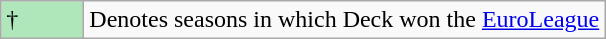<table class="wikitable">
<tr>
<td style="background:#AFE6BA; width:3em;">†</td>
<td>Denotes seasons in which Deck won the <a href='#'>EuroLeague</a></td>
</tr>
</table>
